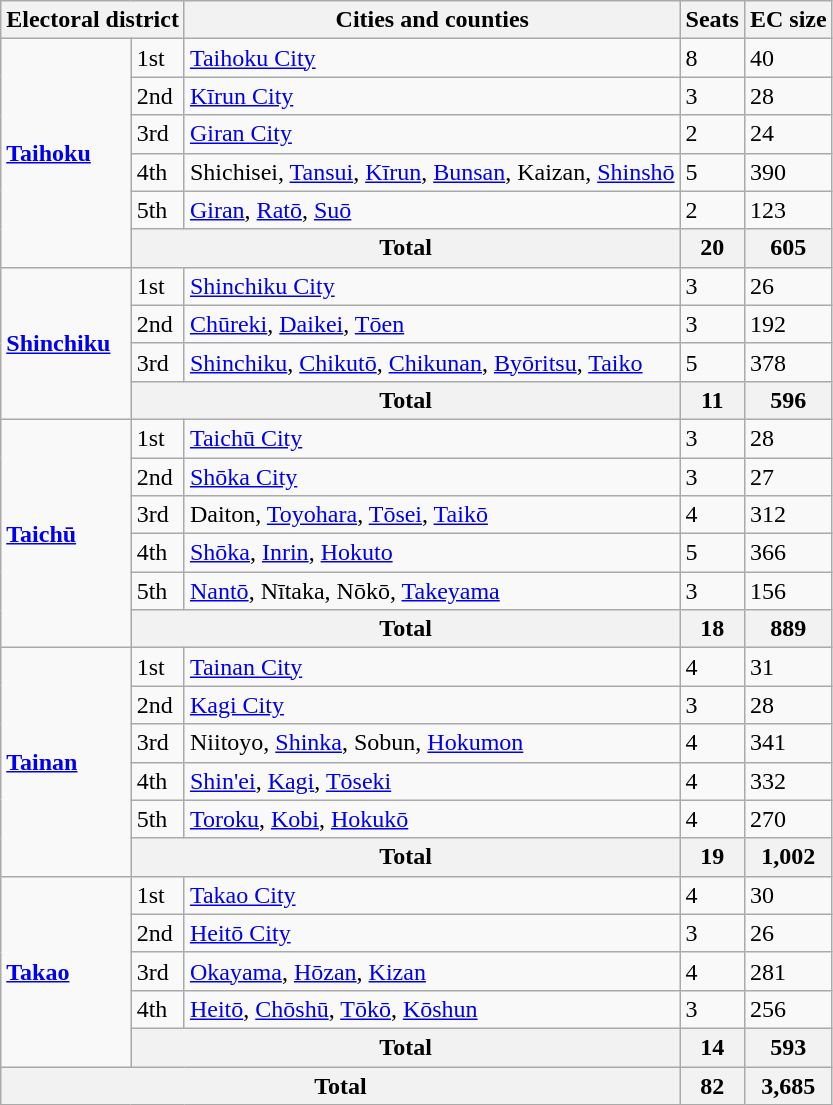<table class="wikitable">
<tr>
<th colspan="2">Electoral district</th>
<th>Cities and counties</th>
<th>Seats</th>
<th>EC size</th>
</tr>
<tr>
<td rowspan="6"><strong><a href='#'>Taihoku</a></strong></td>
<td>1st</td>
<td><a href='#'>Taihoku City</a></td>
<td>8</td>
<td>40</td>
</tr>
<tr>
<td>2nd</td>
<td><a href='#'>Kīrun City</a></td>
<td>3</td>
<td>28</td>
</tr>
<tr>
<td>3rd</td>
<td><a href='#'>Giran City</a></td>
<td>2</td>
<td>24</td>
</tr>
<tr>
<td>4th</td>
<td>Shichisei, <a href='#'>Tansui</a>, <a href='#'>Kīrun</a>, <a href='#'>Bunsan</a>, Kaizan, <a href='#'>Shinshō</a></td>
<td>5</td>
<td>390</td>
</tr>
<tr>
<td>5th</td>
<td><a href='#'>Giran</a>, <a href='#'>Ratō</a>, <a href='#'>Suō</a></td>
<td>2</td>
<td>123</td>
</tr>
<tr>
<th colspan="2">Total</th>
<th>20</th>
<th>605</th>
</tr>
<tr>
<td rowspan="4"><strong><a href='#'>Shinchiku</a></strong></td>
<td>1st</td>
<td><a href='#'>Shinchiku City</a></td>
<td>3</td>
<td>26</td>
</tr>
<tr>
<td>2nd</td>
<td><a href='#'>Chūreki</a>, <a href='#'>Daikei</a>, <a href='#'>Tōen</a></td>
<td>3</td>
<td>192</td>
</tr>
<tr>
<td>3rd</td>
<td><a href='#'>Shinchiku</a>, <a href='#'>Chikutō</a>, <a href='#'>Chikunan</a>, <a href='#'>Byōritsu</a>, <a href='#'>Taiko</a></td>
<td>5</td>
<td>378</td>
</tr>
<tr>
<th colspan="2">Total</th>
<th>11</th>
<th>596</th>
</tr>
<tr>
<td rowspan="6"><strong><a href='#'>Taichū</a></strong></td>
<td>1st</td>
<td><a href='#'>Taichū City</a></td>
<td>3</td>
<td>28</td>
</tr>
<tr>
<td>2nd</td>
<td><a href='#'>Shōka City</a></td>
<td>3</td>
<td>27</td>
</tr>
<tr>
<td>3rd</td>
<td>Daiton, <a href='#'>Toyohara</a>, <a href='#'>Tōsei</a>, <a href='#'>Taikō</a></td>
<td>4</td>
<td>312</td>
</tr>
<tr>
<td>4th</td>
<td><a href='#'>Shōka</a>, <a href='#'>Inrin</a>, <a href='#'>Hokuto</a></td>
<td>5</td>
<td>366</td>
</tr>
<tr>
<td>5th</td>
<td><a href='#'>Nantō</a>, Nītaka, Nōkō, <a href='#'>Takeyama</a></td>
<td>3</td>
<td>156</td>
</tr>
<tr>
<th colspan="2">Total</th>
<th>18</th>
<th>889</th>
</tr>
<tr>
<td rowspan="6"><strong><a href='#'>Tainan</a></strong></td>
<td>1st</td>
<td><a href='#'>Tainan City</a></td>
<td>4</td>
<td>31</td>
</tr>
<tr>
<td>2nd</td>
<td><a href='#'>Kagi City</a></td>
<td>3</td>
<td>28</td>
</tr>
<tr>
<td>3rd</td>
<td>Niitoyo, <a href='#'>Shinka</a>, Sobun, <a href='#'>Hokumon</a></td>
<td>4</td>
<td>341</td>
</tr>
<tr>
<td>4th</td>
<td><a href='#'>Shin'ei</a>, <a href='#'>Kagi</a>, <a href='#'>Tōseki</a></td>
<td>4</td>
<td>332</td>
</tr>
<tr>
<td>5th</td>
<td><a href='#'>Toroku</a>, <a href='#'>Kobi</a>, <a href='#'>Hokukō</a></td>
<td>4</td>
<td>270</td>
</tr>
<tr>
<th colspan="2">Total</th>
<th>19</th>
<th>1,002</th>
</tr>
<tr>
<td rowspan="5"><strong><a href='#'>Takao</a></strong></td>
<td>1st</td>
<td><a href='#'>Takao City</a></td>
<td>4</td>
<td>30</td>
</tr>
<tr>
<td>2nd</td>
<td><a href='#'>Heitō City</a></td>
<td>3</td>
<td>26</td>
</tr>
<tr>
<td>3rd</td>
<td><a href='#'>Okayama</a>, <a href='#'>Hōzan</a>, <a href='#'>Kizan</a></td>
<td>4</td>
<td>281</td>
</tr>
<tr>
<td>4th</td>
<td><a href='#'>Heitō</a>, <a href='#'>Chōshū</a>, <a href='#'>Tōkō</a>, <a href='#'>Kōshun</a></td>
<td>3</td>
<td>256</td>
</tr>
<tr>
<th colspan="2">Total</th>
<th>14</th>
<th>593</th>
</tr>
<tr>
<th colspan="3"><strong>Total</strong></th>
<th>82</th>
<th>3,685</th>
</tr>
</table>
